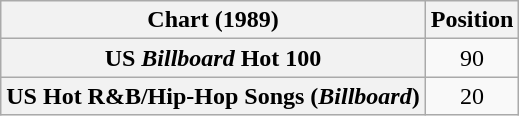<table class="wikitable sortable plainrowheaders" style="text-align:center">
<tr>
<th scope="col">Chart (1989)</th>
<th scope="col">Position</th>
</tr>
<tr>
<th scope="row">US <em>Billboard</em> Hot 100</th>
<td>90</td>
</tr>
<tr>
<th scope="row">US Hot R&B/Hip-Hop Songs (<em>Billboard</em>)</th>
<td>20</td>
</tr>
</table>
